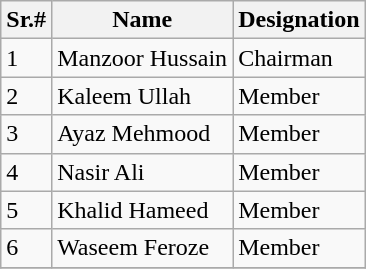<table class="wikitable">
<tr>
<th>Sr.#</th>
<th>Name</th>
<th>Designation</th>
</tr>
<tr>
<td>1</td>
<td>Manzoor Hussain</td>
<td>Chairman</td>
</tr>
<tr>
<td>2</td>
<td>Kaleem Ullah</td>
<td>Member</td>
</tr>
<tr>
<td>3</td>
<td>Ayaz Mehmood</td>
<td>Member</td>
</tr>
<tr>
<td>4</td>
<td>Nasir Ali</td>
<td>Member</td>
</tr>
<tr>
<td>5</td>
<td>Khalid Hameed</td>
<td>Member</td>
</tr>
<tr>
<td>6</td>
<td>Waseem Feroze</td>
<td>Member</td>
</tr>
<tr>
</tr>
</table>
